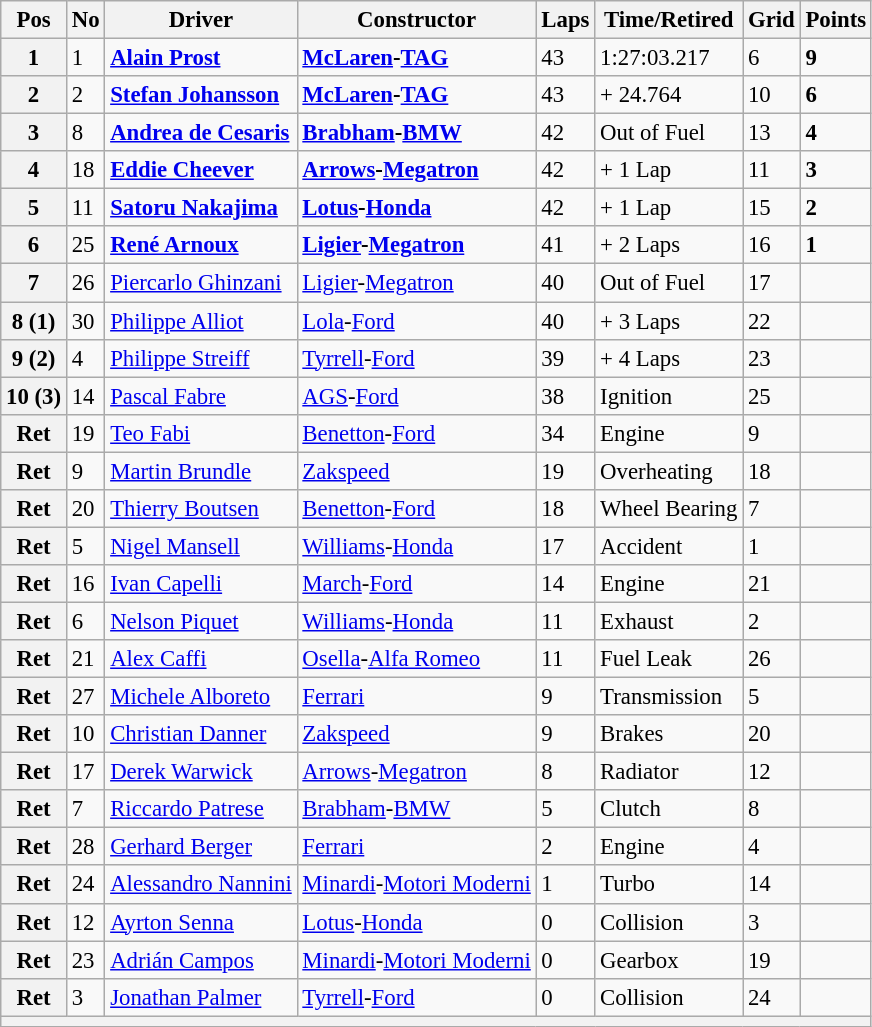<table class="wikitable" style="font-size: 95%;">
<tr>
<th>Pos</th>
<th>No</th>
<th>Driver</th>
<th>Constructor</th>
<th>Laps</th>
<th>Time/Retired</th>
<th>Grid</th>
<th>Points</th>
</tr>
<tr>
<th>1</th>
<td>1</td>
<td> <strong><a href='#'>Alain Prost</a></strong></td>
<td><strong><a href='#'>McLaren</a>-<a href='#'>TAG</a></strong></td>
<td>43</td>
<td>1:27:03.217</td>
<td>6</td>
<td><strong>9</strong></td>
</tr>
<tr>
<th>2</th>
<td>2</td>
<td> <strong><a href='#'>Stefan Johansson</a></strong></td>
<td><strong><a href='#'>McLaren</a>-<a href='#'>TAG</a></strong></td>
<td>43</td>
<td>+ 24.764</td>
<td>10</td>
<td><strong>6</strong></td>
</tr>
<tr>
<th>3</th>
<td>8</td>
<td> <strong><a href='#'>Andrea de Cesaris</a></strong></td>
<td><strong><a href='#'>Brabham</a>-<a href='#'>BMW</a></strong></td>
<td>42</td>
<td>Out of Fuel</td>
<td>13</td>
<td><strong>4</strong></td>
</tr>
<tr>
<th>4</th>
<td>18</td>
<td> <strong><a href='#'>Eddie Cheever</a></strong></td>
<td><strong><a href='#'>Arrows</a>-<a href='#'>Megatron</a></strong></td>
<td>42</td>
<td>+ 1 Lap</td>
<td>11</td>
<td><strong>3</strong></td>
</tr>
<tr>
<th>5</th>
<td>11</td>
<td> <strong><a href='#'>Satoru Nakajima</a></strong></td>
<td><strong><a href='#'>Lotus</a>-<a href='#'>Honda</a></strong></td>
<td>42</td>
<td>+ 1 Lap</td>
<td>15</td>
<td><strong>2</strong></td>
</tr>
<tr>
<th>6</th>
<td>25</td>
<td> <strong><a href='#'>René Arnoux</a></strong></td>
<td><strong><a href='#'>Ligier</a>-<a href='#'>Megatron</a></strong></td>
<td>41</td>
<td>+ 2 Laps</td>
<td>16</td>
<td><strong>1</strong></td>
</tr>
<tr>
<th>7</th>
<td>26</td>
<td> <a href='#'>Piercarlo Ghinzani</a></td>
<td><a href='#'>Ligier</a>-<a href='#'>Megatron</a></td>
<td>40</td>
<td>Out of Fuel</td>
<td>17</td>
<td> </td>
</tr>
<tr>
<th>8 (1)</th>
<td>30</td>
<td> <a href='#'>Philippe Alliot</a></td>
<td><a href='#'>Lola</a>-<a href='#'>Ford</a></td>
<td>40</td>
<td>+ 3 Laps</td>
<td>22</td>
<td> </td>
</tr>
<tr>
<th>9 (2)</th>
<td>4</td>
<td> <a href='#'>Philippe Streiff</a></td>
<td><a href='#'>Tyrrell</a>-<a href='#'>Ford</a></td>
<td>39</td>
<td>+ 4 Laps</td>
<td>23</td>
<td> </td>
</tr>
<tr>
<th>10 (3)</th>
<td>14</td>
<td> <a href='#'>Pascal Fabre</a></td>
<td><a href='#'>AGS</a>-<a href='#'>Ford</a></td>
<td>38</td>
<td>Ignition</td>
<td>25</td>
<td> </td>
</tr>
<tr>
<th>Ret</th>
<td>19</td>
<td> <a href='#'>Teo Fabi</a></td>
<td><a href='#'>Benetton</a>-<a href='#'>Ford</a></td>
<td>34</td>
<td>Engine</td>
<td>9</td>
<td> </td>
</tr>
<tr>
<th>Ret</th>
<td>9</td>
<td> <a href='#'>Martin Brundle</a></td>
<td><a href='#'>Zakspeed</a></td>
<td>19</td>
<td>Overheating</td>
<td>18</td>
<td> </td>
</tr>
<tr>
<th>Ret</th>
<td>20</td>
<td> <a href='#'>Thierry Boutsen</a></td>
<td><a href='#'>Benetton</a>-<a href='#'>Ford</a></td>
<td>18</td>
<td>Wheel Bearing</td>
<td>7</td>
<td> </td>
</tr>
<tr>
<th>Ret</th>
<td>5</td>
<td> <a href='#'>Nigel Mansell</a></td>
<td><a href='#'>Williams</a>-<a href='#'>Honda</a></td>
<td>17</td>
<td>Accident</td>
<td>1</td>
<td> </td>
</tr>
<tr>
<th>Ret</th>
<td>16</td>
<td> <a href='#'>Ivan Capelli</a></td>
<td><a href='#'>March</a>-<a href='#'>Ford</a></td>
<td>14</td>
<td>Engine</td>
<td>21</td>
<td> </td>
</tr>
<tr>
<th>Ret</th>
<td>6</td>
<td> <a href='#'>Nelson Piquet</a></td>
<td><a href='#'>Williams</a>-<a href='#'>Honda</a></td>
<td>11</td>
<td>Exhaust</td>
<td>2</td>
<td> </td>
</tr>
<tr>
<th>Ret</th>
<td>21</td>
<td> <a href='#'>Alex Caffi</a></td>
<td><a href='#'>Osella</a>-<a href='#'>Alfa Romeo</a></td>
<td>11</td>
<td>Fuel Leak</td>
<td>26</td>
<td> </td>
</tr>
<tr>
<th>Ret</th>
<td>27</td>
<td> <a href='#'>Michele Alboreto</a></td>
<td><a href='#'>Ferrari</a></td>
<td>9</td>
<td>Transmission</td>
<td>5</td>
<td> </td>
</tr>
<tr>
<th>Ret</th>
<td>10</td>
<td> <a href='#'>Christian Danner</a></td>
<td><a href='#'>Zakspeed</a></td>
<td>9</td>
<td>Brakes</td>
<td>20</td>
<td> </td>
</tr>
<tr>
<th>Ret</th>
<td>17</td>
<td> <a href='#'>Derek Warwick</a></td>
<td><a href='#'>Arrows</a>-<a href='#'>Megatron</a></td>
<td>8</td>
<td>Radiator</td>
<td>12</td>
<td> </td>
</tr>
<tr>
<th>Ret</th>
<td>7</td>
<td> <a href='#'>Riccardo Patrese</a></td>
<td><a href='#'>Brabham</a>-<a href='#'>BMW</a></td>
<td>5</td>
<td>Clutch</td>
<td>8</td>
<td> </td>
</tr>
<tr>
<th>Ret</th>
<td>28</td>
<td> <a href='#'>Gerhard Berger</a></td>
<td><a href='#'>Ferrari</a></td>
<td>2</td>
<td>Engine</td>
<td>4</td>
<td> </td>
</tr>
<tr>
<th>Ret</th>
<td>24</td>
<td> <a href='#'>Alessandro Nannini</a></td>
<td><a href='#'>Minardi</a>-<a href='#'>Motori Moderni</a></td>
<td>1</td>
<td>Turbo</td>
<td>14</td>
<td> </td>
</tr>
<tr>
<th>Ret</th>
<td>12</td>
<td> <a href='#'>Ayrton Senna</a></td>
<td><a href='#'>Lotus</a>-<a href='#'>Honda</a></td>
<td>0</td>
<td>Collision</td>
<td>3</td>
<td> </td>
</tr>
<tr>
<th>Ret</th>
<td>23</td>
<td> <a href='#'>Adrián Campos</a></td>
<td><a href='#'>Minardi</a>-<a href='#'>Motori Moderni</a></td>
<td>0</td>
<td>Gearbox</td>
<td>19</td>
<td> </td>
</tr>
<tr>
<th>Ret</th>
<td>3</td>
<td> <a href='#'>Jonathan Palmer</a></td>
<td><a href='#'>Tyrrell</a>-<a href='#'>Ford</a></td>
<td>0</td>
<td>Collision</td>
<td>24</td>
<td> </td>
</tr>
<tr>
<th colspan="8"></th>
</tr>
</table>
